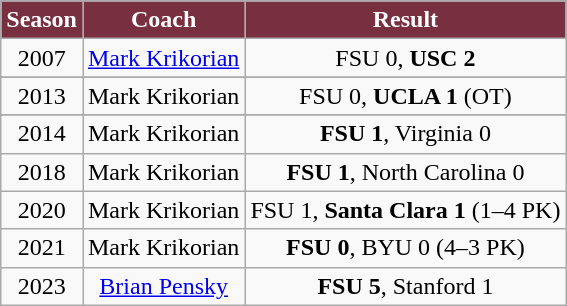<table cellpadding="1"  class="wikitable" style="text-align: center;">
<tr>
<th style="background:#782F40; color: white;">Season</th>
<th style="background:#782F40; color: white;">Coach</th>
<th style="background:#782F40; color: white;">Result</th>
</tr>
<tr style="text-align:center;">
<td>2007</td>
<td><a href='#'>Mark Krikorian</a></td>
<td>FSU 0, <strong>USC 2</strong></td>
</tr>
<tr style="text-align:center;" class="sortbottom">
</tr>
<tr style="text-align:center;">
<td>2013</td>
<td>Mark Krikorian</td>
<td>FSU 0, <strong>UCLA 1</strong> (OT)</td>
</tr>
<tr style="text-align:center;" class="sortbottom">
</tr>
<tr style="text-align:center;">
<td>2014</td>
<td>Mark Krikorian</td>
<td><strong>FSU 1</strong>, Virginia 0</td>
</tr>
<tr style="text-align:center;">
<td>2018</td>
<td>Mark Krikorian</td>
<td><strong>FSU 1</strong>, North Carolina 0</td>
</tr>
<tr style="text-align:center;">
<td>2020</td>
<td>Mark Krikorian</td>
<td>FSU 1, <strong>Santa Clara 1</strong> (1–4 PK)</td>
</tr>
<tr style="text-align:center;">
<td>2021</td>
<td>Mark Krikorian</td>
<td><strong>FSU 0</strong>, BYU 0 (4–3 PK)</td>
</tr>
<tr style="text-align:center;">
<td>2023</td>
<td><a href='#'>Brian Pensky</a></td>
<td><strong>FSU 5</strong>, Stanford 1</td>
</tr>
</table>
